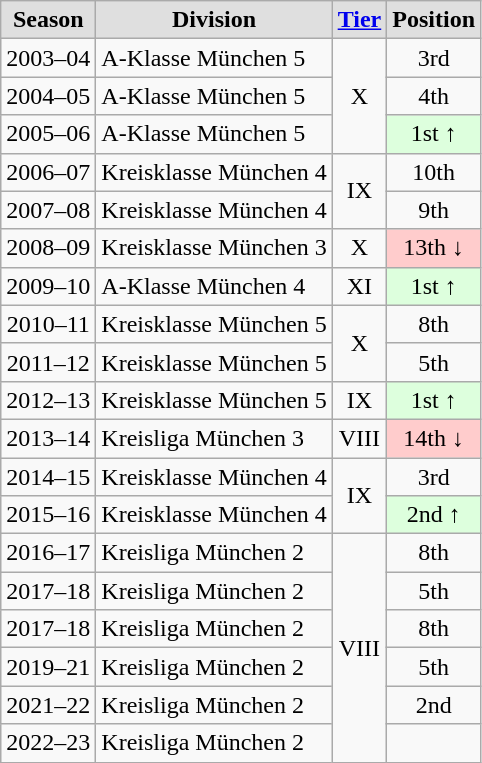<table class="wikitable">
<tr style="text-align:center; background:#dfdfdf;">
<td><strong>Season</strong></td>
<td><strong>Division</strong></td>
<td><strong><a href='#'>Tier</a></strong></td>
<td><strong>Position</strong></td>
</tr>
<tr style="text-align:center;">
<td>2003–04</td>
<td style="text-align:left;">A-Klasse München 5</td>
<td rowspan=3>X</td>
<td>3rd</td>
</tr>
<tr style="text-align:center;">
<td>2004–05</td>
<td style="text-align:left;">A-Klasse München 5</td>
<td>4th</td>
</tr>
<tr style="text-align:center;">
<td>2005–06</td>
<td style="text-align:left;">A-Klasse München 5</td>
<td style="background:#ddffdd">1st ↑</td>
</tr>
<tr style="text-align:center;">
<td>2006–07</td>
<td style="text-align:left;">Kreisklasse München 4</td>
<td rowspan=2>IX</td>
<td>10th</td>
</tr>
<tr style="text-align:center;">
<td>2007–08</td>
<td style="text-align:left;">Kreisklasse München 4</td>
<td>9th</td>
</tr>
<tr style="text-align:center;">
<td>2008–09</td>
<td style="text-align:left;">Kreisklasse München 3</td>
<td>X</td>
<td style="background:#ffcccc">13th ↓</td>
</tr>
<tr style="text-align:center;">
<td>2009–10</td>
<td style="text-align:left;">A-Klasse München 4</td>
<td>XI</td>
<td style="background:#ddffdd">1st ↑</td>
</tr>
<tr style="text-align:center;">
<td>2010–11</td>
<td style="text-align:left;">Kreisklasse München 5</td>
<td rowspan=2>X</td>
<td>8th</td>
</tr>
<tr style="text-align:center;">
<td>2011–12</td>
<td style="text-align:left;">Kreisklasse München 5</td>
<td>5th</td>
</tr>
<tr style="text-align:center;">
<td>2012–13</td>
<td style="text-align:left;">Kreisklasse München 5</td>
<td>IX</td>
<td style="background:#ddffdd">1st ↑</td>
</tr>
<tr style="text-align:center;">
<td>2013–14</td>
<td style="text-align:left;">Kreisliga München 3</td>
<td>VIII</td>
<td style="background:#ffcccc">14th ↓</td>
</tr>
<tr align="center">
<td>2014–15</td>
<td align="left">Kreisklasse München 4</td>
<td rowspan=2>IX</td>
<td>3rd</td>
</tr>
<tr align="center">
<td>2015–16</td>
<td align="left">Kreisklasse München 4</td>
<td style="background:#ddffdd">2nd ↑</td>
</tr>
<tr align="center">
<td>2016–17</td>
<td align="left">Kreisliga München 2</td>
<td rowspan=6>VIII</td>
<td>8th</td>
</tr>
<tr align="center">
<td>2017–18</td>
<td align="left">Kreisliga München 2</td>
<td>5th</td>
</tr>
<tr align="center">
<td>2017–18</td>
<td align="left">Kreisliga München 2</td>
<td>8th</td>
</tr>
<tr align="center">
<td>2019–21</td>
<td align="left">Kreisliga München 2</td>
<td>5th</td>
</tr>
<tr align="center">
<td>2021–22</td>
<td align="left">Kreisliga München 2</td>
<td>2nd</td>
</tr>
<tr align="center">
<td>2022–23</td>
<td align="left">Kreisliga München 2</td>
<td></td>
</tr>
</table>
